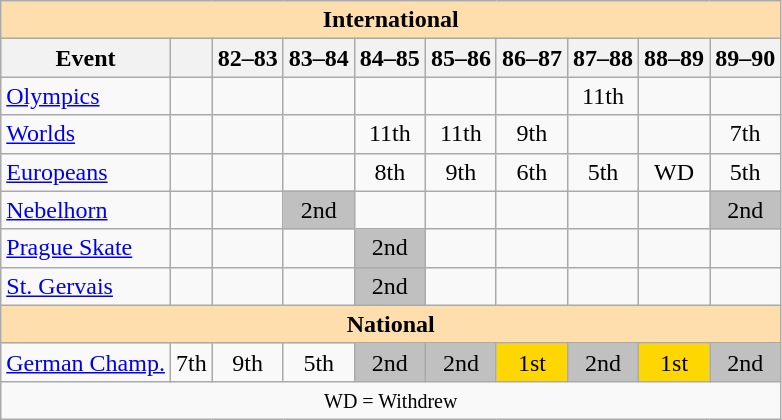<table class="wikitable" style="text-align:center">
<tr>
<th style="background-color: #ffdead; " colspan=10 align=center>International</th>
</tr>
<tr>
<th>Event</th>
<th></th>
<th>82–83</th>
<th>83–84</th>
<th>84–85</th>
<th>85–86</th>
<th>86–87</th>
<th>87–88</th>
<th>88–89</th>
<th>89–90</th>
</tr>
<tr>
<td align=left><a href='#'>Olympics</a></td>
<td></td>
<td></td>
<td></td>
<td></td>
<td></td>
<td></td>
<td>11th</td>
<td></td>
<td></td>
</tr>
<tr>
<td align=left><a href='#'>Worlds</a></td>
<td></td>
<td></td>
<td></td>
<td>11th</td>
<td>11th</td>
<td>9th</td>
<td></td>
<td></td>
<td>7th</td>
</tr>
<tr>
<td align=left><a href='#'>Europeans</a></td>
<td></td>
<td></td>
<td></td>
<td>8th</td>
<td>9th</td>
<td>6th</td>
<td>5th</td>
<td>WD</td>
<td>5th</td>
</tr>
<tr>
<td align=left><a href='#'>Nebelhorn</a></td>
<td></td>
<td></td>
<td bgcolor=silver>2nd</td>
<td></td>
<td></td>
<td></td>
<td></td>
<td></td>
<td bgcolor=silver>2nd</td>
</tr>
<tr>
<td align=left><a href='#'>Prague Skate</a></td>
<td></td>
<td></td>
<td></td>
<td bgcolor=silver>2nd</td>
<td></td>
<td></td>
<td></td>
<td></td>
<td></td>
</tr>
<tr>
<td align=left><a href='#'>St. Gervais</a></td>
<td></td>
<td></td>
<td></td>
<td bgcolor=silver>2nd</td>
<td></td>
<td></td>
<td></td>
<td></td>
<td></td>
</tr>
<tr>
<th style="background-color: #ffdead; " colspan=10 align=center>National</th>
</tr>
<tr>
<td align=left><a href='#'>German Champ.</a></td>
<td>7th</td>
<td>9th</td>
<td>5th</td>
<td bgcolor=silver>2nd</td>
<td bgcolor=silver>2nd</td>
<td bgcolor=gold>1st</td>
<td bgcolor=silver>2nd</td>
<td bgcolor=gold>1st</td>
<td bgcolor=silver>2nd</td>
</tr>
<tr>
<td colspan=10 align=center><small> WD = Withdrew </small></td>
</tr>
</table>
